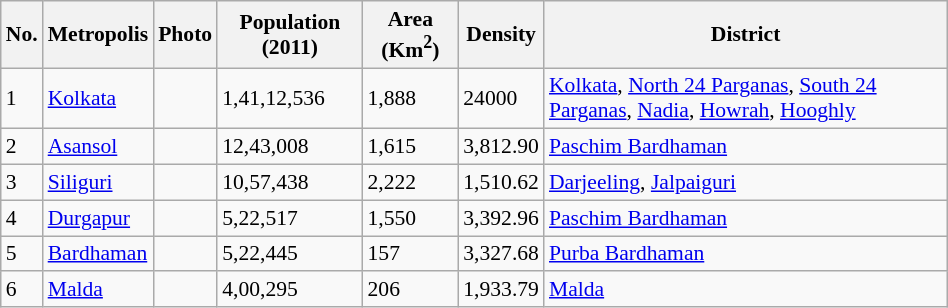<table class="sortable wikitable" style="width: 50%; font-size: 0.90em;">
<tr>
<th>No.</th>
<th>Metropolis</th>
<th>Photo</th>
<th>Population (2011)</th>
<th>Area (Km<sup>2</sup>)</th>
<th>Density</th>
<th>District</th>
</tr>
<tr>
<td>1</td>
<td><a href='#'>Kolkata</a></td>
<td></td>
<td>1,41,12,536</td>
<td>1,888</td>
<td>24000</td>
<td><a href='#'>Kolkata</a>, <a href='#'>North 24 Parganas</a>, <a href='#'>South 24 Parganas</a>, <a href='#'>Nadia</a>, <a href='#'>Howrah</a>, <a href='#'>Hooghly</a></td>
</tr>
<tr>
<td>2</td>
<td><a href='#'>Asansol</a></td>
<td></td>
<td>12,43,008</td>
<td>1,615</td>
<td>3,812.90</td>
<td><a href='#'>Paschim Bardhaman</a></td>
</tr>
<tr>
<td>3</td>
<td><a href='#'>Siliguri</a></td>
<td></td>
<td>10,57,438</td>
<td>2,222</td>
<td>1,510.62</td>
<td><a href='#'>Darjeeling</a>, <a href='#'>Jalpaiguri</a></td>
</tr>
<tr>
<td>4</td>
<td><a href='#'>Durgapur</a></td>
<td></td>
<td>5,22,517</td>
<td>1,550</td>
<td>3,392.96</td>
<td><a href='#'>Paschim Bardhaman</a></td>
</tr>
<tr>
<td>5</td>
<td><a href='#'>Bardhaman</a></td>
<td></td>
<td>5,22,445</td>
<td>157</td>
<td>3,327.68</td>
<td><a href='#'>Purba Bardhaman</a></td>
</tr>
<tr>
<td>6</td>
<td><a href='#'>Malda</a></td>
<td></td>
<td>4,00,295</td>
<td>206</td>
<td>1,933.79</td>
<td><a href='#'>Malda</a></td>
</tr>
</table>
